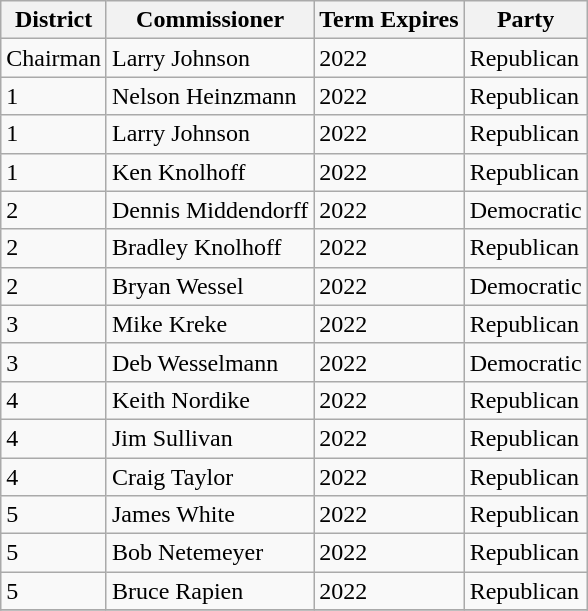<table class="wikitable sortable">
<tr>
<th>District</th>
<th>Commissioner</th>
<th>Term Expires</th>
<th>Party</th>
</tr>
<tr>
<td>Chairman</td>
<td>Larry Johnson</td>
<td>2022</td>
<td>Republican</td>
</tr>
<tr>
<td>1</td>
<td>Nelson Heinzmann</td>
<td>2022</td>
<td>Republican</td>
</tr>
<tr>
<td>1</td>
<td>Larry Johnson</td>
<td>2022</td>
<td>Republican</td>
</tr>
<tr>
<td>1</td>
<td>Ken Knolhoff</td>
<td>2022</td>
<td>Republican</td>
</tr>
<tr>
<td>2</td>
<td>Dennis Middendorff</td>
<td>2022</td>
<td>Democratic</td>
</tr>
<tr>
<td>2</td>
<td>Bradley Knolhoff</td>
<td>2022</td>
<td>Republican</td>
</tr>
<tr>
<td>2</td>
<td>Bryan Wessel</td>
<td>2022</td>
<td>Democratic</td>
</tr>
<tr>
<td>3</td>
<td>Mike Kreke</td>
<td>2022</td>
<td>Republican</td>
</tr>
<tr>
<td>3</td>
<td>Deb Wesselmann</td>
<td>2022</td>
<td>Democratic</td>
</tr>
<tr>
<td>4</td>
<td>Keith Nordike</td>
<td>2022</td>
<td>Republican</td>
</tr>
<tr>
<td>4</td>
<td>Jim Sullivan</td>
<td>2022</td>
<td>Republican</td>
</tr>
<tr>
<td>4</td>
<td>Craig Taylor</td>
<td>2022</td>
<td>Republican</td>
</tr>
<tr>
<td>5</td>
<td>James White</td>
<td>2022</td>
<td>Republican</td>
</tr>
<tr>
<td>5</td>
<td>Bob Netemeyer</td>
<td>2022</td>
<td>Republican</td>
</tr>
<tr>
<td>5</td>
<td>Bruce Rapien</td>
<td>2022</td>
<td>Republican</td>
</tr>
<tr>
</tr>
</table>
